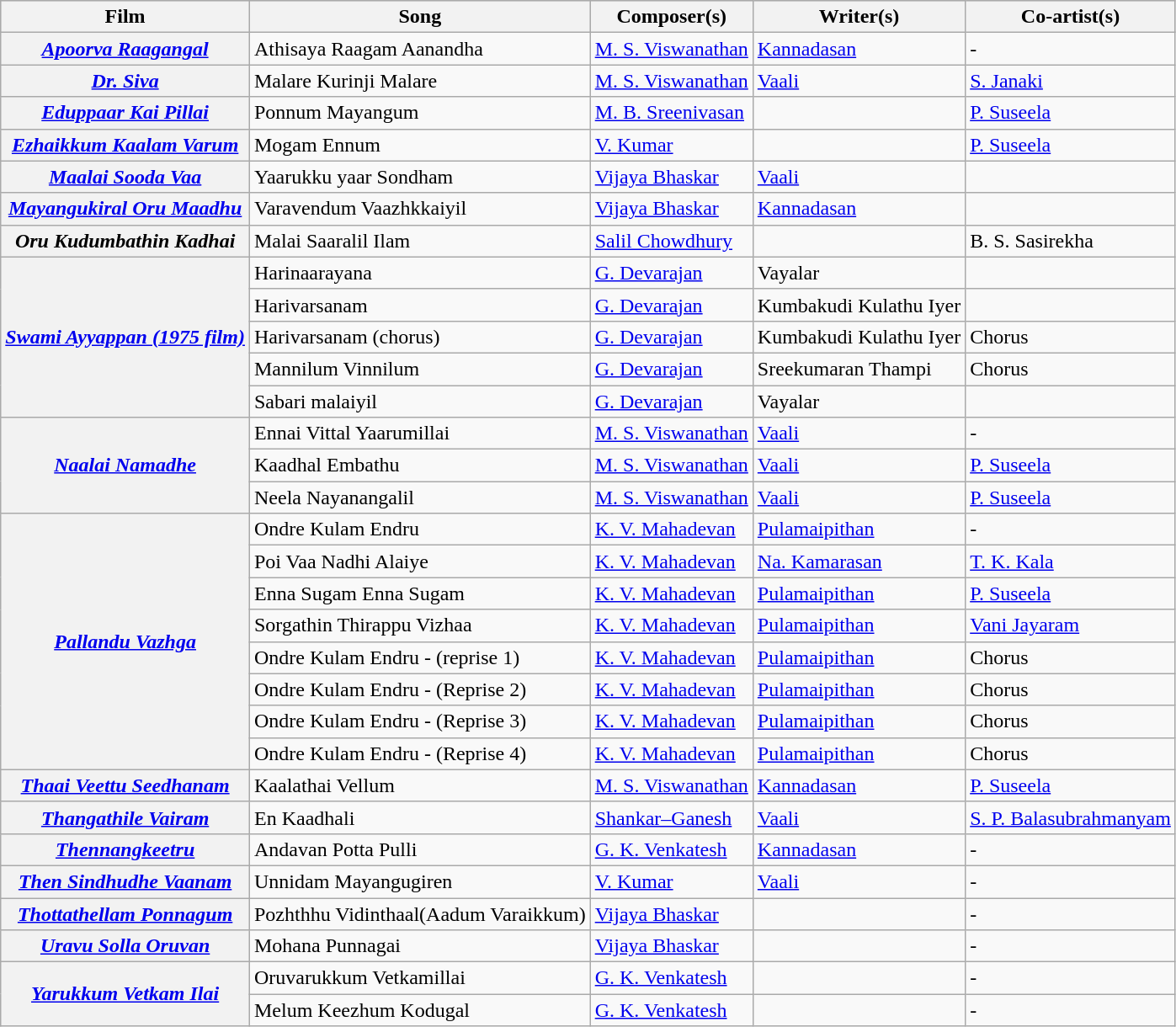<table class="wikitable sortable plainrowheaders">
<tr style="background:#ccc; text-align:center;">
<th scope="col">Film</th>
<th scope="col">Song</th>
<th scope="col">Composer(s)</th>
<th scope="col">Writer(s)</th>
<th scope="col">Co-artist(s)</th>
</tr>
<tr>
<th><em><a href='#'>Apoorva Raagangal</a></em></th>
<td>Athisaya Raagam Aanandha</td>
<td><a href='#'>M. S. Viswanathan</a></td>
<td><a href='#'>Kannadasan</a></td>
<td>-</td>
</tr>
<tr>
<th><em><a href='#'>Dr. Siva</a></em></th>
<td>Malare Kurinji Malare</td>
<td><a href='#'>M. S. Viswanathan</a></td>
<td><a href='#'>Vaali</a></td>
<td><a href='#'>S. Janaki</a></td>
</tr>
<tr>
<th><em><a href='#'>Eduppaar Kai Pillai</a></em></th>
<td>Ponnum Mayangum</td>
<td><a href='#'>M. B. Sreenivasan</a></td>
<td></td>
<td><a href='#'>P. Suseela</a></td>
</tr>
<tr>
<th><em><a href='#'>Ezhaikkum Kaalam Varum</a></em></th>
<td>Mogam Ennum</td>
<td><a href='#'>V. Kumar</a></td>
<td></td>
<td><a href='#'>P. Suseela</a></td>
</tr>
<tr>
<th><em><a href='#'>Maalai Sooda Vaa</a></em></th>
<td>Yaarukku yaar Sondham</td>
<td><a href='#'>Vijaya Bhaskar</a></td>
<td><a href='#'>Vaali</a></td>
<td></td>
</tr>
<tr>
<th><em><a href='#'>Mayangukiral Oru Maadhu</a></em></th>
<td>Varavendum Vaazhkkaiyil</td>
<td><a href='#'>Vijaya Bhaskar</a></td>
<td><a href='#'>Kannadasan</a></td>
<td></td>
</tr>
<tr>
<th><em>Oru Kudumbathin Kadhai</em></th>
<td>Malai Saaralil Ilam</td>
<td><a href='#'>Salil Chowdhury</a></td>
<td></td>
<td>B. S. Sasirekha</td>
</tr>
<tr>
<th rowspan="5"><em><a href='#'>Swami Ayyappan (1975 film)</a></em></th>
<td>Harinaarayana</td>
<td><a href='#'>G. Devarajan</a></td>
<td>Vayalar</td>
<td></td>
</tr>
<tr>
<td>Harivarsanam</td>
<td><a href='#'>G. Devarajan</a></td>
<td>Kumbakudi Kulathu Iyer</td>
<td></td>
</tr>
<tr>
<td>Harivarsanam (chorus)</td>
<td><a href='#'>G. Devarajan</a></td>
<td>Kumbakudi Kulathu Iyer</td>
<td>Chorus</td>
</tr>
<tr>
<td>Mannilum Vinnilum</td>
<td><a href='#'>G. Devarajan</a></td>
<td>Sreekumaran Thampi</td>
<td>Chorus</td>
</tr>
<tr>
<td>Sabari malaiyil</td>
<td><a href='#'>G. Devarajan</a></td>
<td>Vayalar</td>
<td></td>
</tr>
<tr>
<th rowspan="3"><em><a href='#'>Naalai Namadhe</a></em></th>
<td>Ennai Vittal Yaarumillai</td>
<td><a href='#'>M. S. Viswanathan</a></td>
<td><a href='#'>Vaali</a></td>
<td>-</td>
</tr>
<tr>
<td>Kaadhal Embathu</td>
<td><a href='#'>M. S. Viswanathan</a></td>
<td><a href='#'>Vaali</a></td>
<td><a href='#'>P. Suseela</a></td>
</tr>
<tr>
<td>Neela Nayanangalil</td>
<td><a href='#'>M. S. Viswanathan</a></td>
<td><a href='#'>Vaali</a></td>
<td><a href='#'>P. Suseela</a></td>
</tr>
<tr>
<th rowspan="8"><em><a href='#'>Pallandu Vazhga</a></em></th>
<td>Ondre Kulam Endru</td>
<td><a href='#'>K. V. Mahadevan</a></td>
<td><a href='#'>Pulamaipithan</a></td>
<td>-</td>
</tr>
<tr>
<td>Poi Vaa Nadhi Alaiye</td>
<td><a href='#'>K. V. Mahadevan</a></td>
<td><a href='#'>Na. Kamarasan</a></td>
<td><a href='#'>T. K. Kala</a></td>
</tr>
<tr>
<td>Enna Sugam Enna Sugam</td>
<td><a href='#'>K. V. Mahadevan</a></td>
<td><a href='#'>Pulamaipithan</a></td>
<td><a href='#'>P. Suseela</a></td>
</tr>
<tr>
<td>Sorgathin Thirappu Vizhaa</td>
<td><a href='#'>K. V. Mahadevan</a></td>
<td><a href='#'>Pulamaipithan</a></td>
<td><a href='#'>Vani Jayaram</a></td>
</tr>
<tr>
<td>Ondre Kulam Endru - (reprise 1)</td>
<td><a href='#'>K. V. Mahadevan</a></td>
<td><a href='#'>Pulamaipithan</a></td>
<td>Chorus</td>
</tr>
<tr>
<td>Ondre Kulam Endru - (Reprise 2)</td>
<td><a href='#'>K. V. Mahadevan</a></td>
<td><a href='#'>Pulamaipithan</a></td>
<td>Chorus</td>
</tr>
<tr>
<td>Ondre Kulam Endru - (Reprise 3)</td>
<td><a href='#'>K. V. Mahadevan</a></td>
<td><a href='#'>Pulamaipithan</a></td>
<td>Chorus</td>
</tr>
<tr>
<td>Ondre Kulam Endru - (Reprise 4)</td>
<td><a href='#'>K. V. Mahadevan</a></td>
<td><a href='#'>Pulamaipithan</a></td>
<td>Chorus</td>
</tr>
<tr>
<th><em><a href='#'>Thaai Veettu Seedhanam</a></em></th>
<td>Kaalathai Vellum</td>
<td><a href='#'>M. S. Viswanathan</a></td>
<td><a href='#'>Kannadasan</a></td>
<td><a href='#'>P. Suseela</a></td>
</tr>
<tr>
<th><em><a href='#'>Thangathile Vairam</a></em></th>
<td>En Kaadhali</td>
<td><a href='#'>Shankar–Ganesh</a></td>
<td><a href='#'>Vaali</a></td>
<td><a href='#'>S. P. Balasubrahmanyam</a></td>
</tr>
<tr>
<th><em><a href='#'>Thennangkeetru</a></em></th>
<td>Andavan Potta Pulli</td>
<td><a href='#'>G. K. Venkatesh</a></td>
<td><a href='#'>Kannadasan</a></td>
<td>-</td>
</tr>
<tr>
<th><em><a href='#'>Then Sindhudhe Vaanam</a></em></th>
<td>Unnidam Mayangugiren</td>
<td><a href='#'>V. Kumar</a></td>
<td><a href='#'>Vaali</a></td>
<td>-</td>
</tr>
<tr>
<th><em><a href='#'>Thottathellam Ponnagum</a></em></th>
<td>Pozhthhu Vidinthaal(Aadum Varaikkum)</td>
<td><a href='#'>Vijaya Bhaskar</a></td>
<td></td>
<td>-</td>
</tr>
<tr>
<th><em><a href='#'>Uravu Solla Oruvan</a></em></th>
<td>Mohana Punnagai</td>
<td><a href='#'>Vijaya Bhaskar</a></td>
<td></td>
<td>-</td>
</tr>
<tr>
<th rowspan="2"><em><a href='#'>Yarukkum Vetkam Ilai</a></em></th>
<td>Oruvarukkum Vetkamillai</td>
<td><a href='#'>G. K. Venkatesh</a></td>
<td></td>
<td>-</td>
</tr>
<tr>
<td>Melum Keezhum Kodugal</td>
<td><a href='#'>G. K. Venkatesh</a></td>
<td></td>
<td>-</td>
</tr>
</table>
